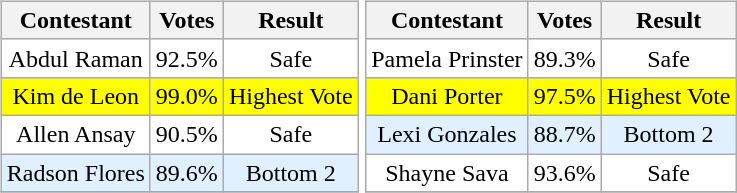<table>
<tr>
<td><br><table class="wikitable sortable nowrap" style="margin:auto; text-align:center">
<tr>
<th scope="col">Contestant</th>
<th scope="col">Votes</th>
<th scope="col">Result</th>
</tr>
<tr>
<td bgcolor=#FFFFFF>Abdul Raman</td>
<td bgcolor=#FFFFFF>92.5%</td>
<td bgcolor=#FFFFFF>Safe</td>
</tr>
<tr>
<td bgcolor=#FFFF00>Kim de Leon</td>
<td bgcolor=#FFFF00>99.0%</td>
<td bgcolor=#FFFF00>Highest Vote</td>
</tr>
<tr>
<td bgcolor=#FFFFFF>Allen Ansay</td>
<td bgcolor=#FFFFFF>90.5%</td>
<td bgcolor=#FFFFFF>Safe</td>
</tr>
<tr>
<td bgcolor= #e0f0ff>Radson Flores</td>
<td bgcolor= #e0f0ff>89.6%</td>
<td bgcolor= #e0f0ff>Bottom 2</td>
</tr>
<tr>
</tr>
</table>
</td>
<td><br><table class="wikitable sortable nowrap" style="margin:auto; text-align:center">
<tr>
<th scope="col">Contestant</th>
<th scope="col">Votes</th>
<th scope="col">Result</th>
</tr>
<tr>
<td bgcolor=#FFFFFF>Pamela Prinster</td>
<td bgcolor=#FFFFFF>89.3%</td>
<td bgcolor=#FFFFFF>Safe</td>
</tr>
<tr>
<td bgcolor=#FFFF00>Dani Porter</td>
<td bgcolor=#FFFF00>97.5%</td>
<td bgcolor=#FFFF00>Highest Vote</td>
</tr>
<tr>
<td bgcolor= #e0f0ff>Lexi Gonzales</td>
<td bgcolor= #e0f0ff>88.7%</td>
<td bgcolor= #e0f0ff>Bottom 2</td>
</tr>
<tr>
<td bgcolor=#FFFFFF>Shayne Sava</td>
<td bgcolor=#FFFFFF>93.6%</td>
<td bgcolor=#FFFFFF>Safe</td>
</tr>
<tr>
</tr>
</table>
</td>
</tr>
</table>
